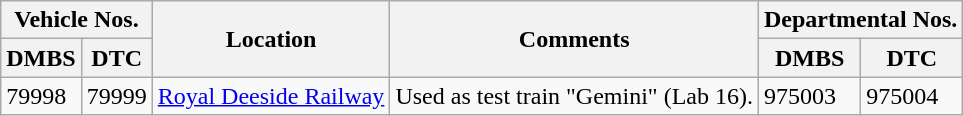<table class="wikitable">
<tr>
<th colspan=2>Vehicle Nos.</th>
<th align=left rowspan=2>Location</th>
<th align=left rowspan=2>Comments</th>
<th colspan=2>Departmental Nos.</th>
</tr>
<tr>
<th>DMBS</th>
<th>DTC</th>
<th>DMBS</th>
<th>DTC</th>
</tr>
<tr>
<td>79998</td>
<td>79999</td>
<td><a href='#'>Royal Deeside Railway</a></td>
<td>Used as test train "Gemini" (Lab 16).</td>
<td>975003</td>
<td>975004</td>
</tr>
</table>
